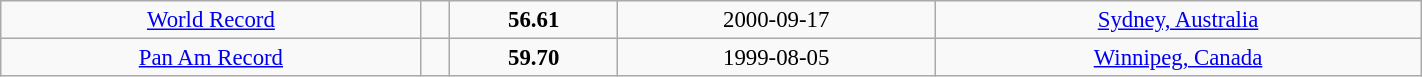<table class="wikitable" style=" text-align:center; font-size:95%;" width="75%">
<tr>
<td><a href='#'>World Record</a></td>
<td></td>
<td><strong>56.61</strong></td>
<td>2000-09-17</td>
<td> <a href='#'>Sydney, Australia</a></td>
</tr>
<tr>
<td><a href='#'>Pan Am Record</a></td>
<td></td>
<td><strong>59.70</strong></td>
<td>1999-08-05</td>
<td> <a href='#'>Winnipeg, Canada</a></td>
</tr>
</table>
